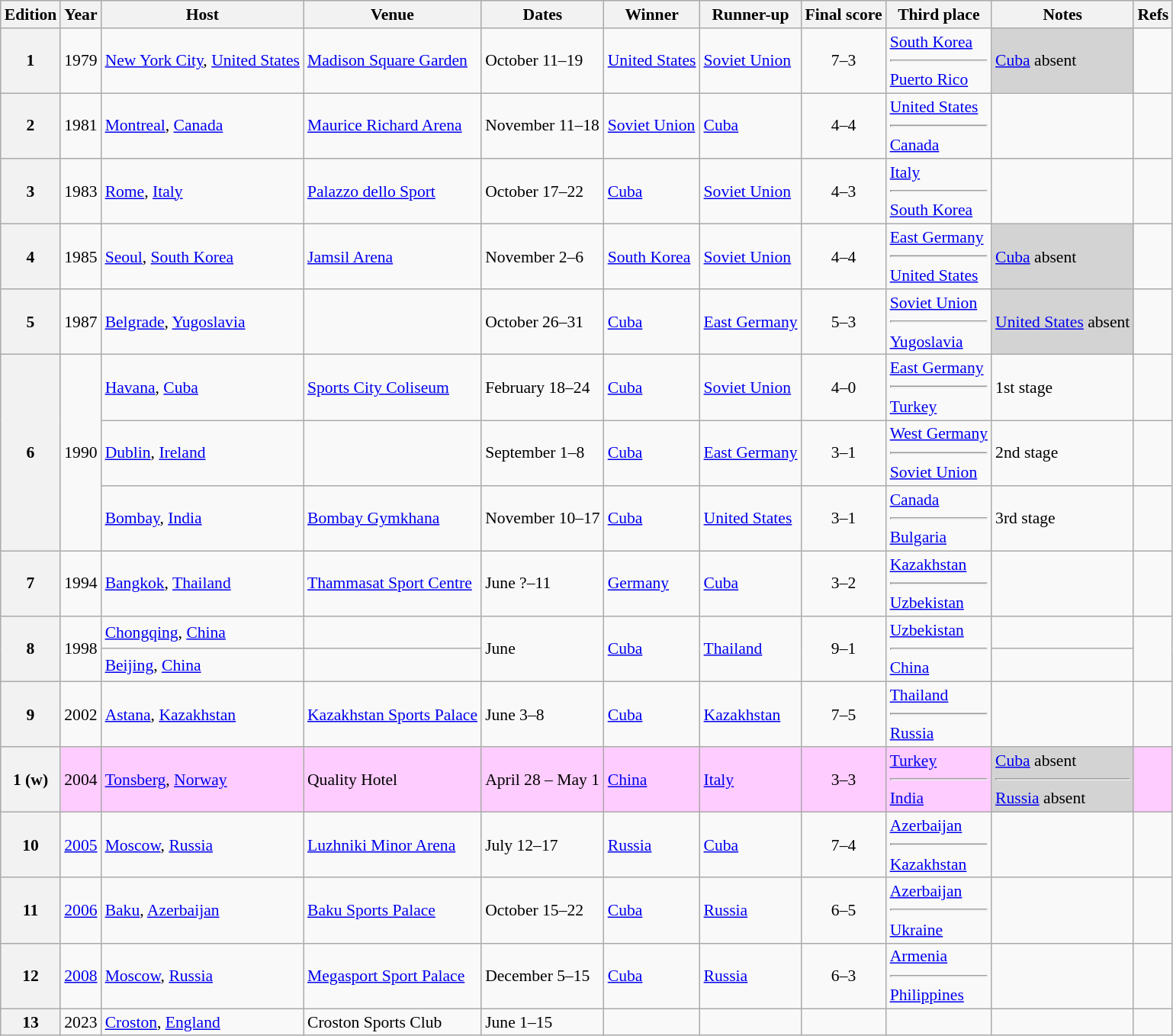<table class=wikitable style="text-align:left; font-size:90%">
<tr bgcolor="#efefef">
<th>Edition</th>
<th>Year</th>
<th>Host</th>
<th>Venue</th>
<th>Dates</th>
<th>Winner</th>
<th>Runner-up</th>
<th>Final score</th>
<th>Third place</th>
<th>Notes</th>
<th>Refs</th>
</tr>
<tr>
<th>1</th>
<td align="center">1979</td>
<td align="left"> <a href='#'>New York City</a>, <a href='#'>United States</a></td>
<td align="left"><a href='#'>Madison Square Garden</a></td>
<td align="left">October 11–19</td>
<td align="left"> <a href='#'>United States</a></td>
<td align="left"> <a href='#'>Soviet Union</a></td>
<td align="center">7–3</td>
<td> <a href='#'>South Korea</a><hr> <a href='#'>Puerto Rico</a></td>
<td style=background:lightgrey> <a href='#'>Cuba</a> absent</td>
<td></td>
</tr>
<tr>
<th>2</th>
<td align="center">1981</td>
<td align="left"> <a href='#'>Montreal</a>, <a href='#'>Canada</a></td>
<td align="left"><a href='#'>Maurice Richard Arena</a></td>
<td align="left">November 11–18</td>
<td align="left"> <a href='#'>Soviet Union</a></td>
<td align="left"> <a href='#'>Cuba</a></td>
<td align="center">4–4</td>
<td> <a href='#'>United States</a><hr> <a href='#'>Canada</a></td>
<td></td>
<td></td>
</tr>
<tr>
<th>3</th>
<td align="center">1983</td>
<td align="left"> <a href='#'>Rome</a>, <a href='#'>Italy</a></td>
<td align="left"><a href='#'>Palazzo dello Sport</a></td>
<td align="left">October 17–22</td>
<td align="left"> <a href='#'>Cuba</a></td>
<td align="left"> <a href='#'>Soviet Union</a></td>
<td align="center">4–3</td>
<td> <a href='#'>Italy</a><hr> <a href='#'>South Korea</a></td>
<td></td>
<td></td>
</tr>
<tr>
<th>4</th>
<td align="center">1985</td>
<td align="left"> <a href='#'>Seoul</a>, <a href='#'>South Korea</a></td>
<td align="left"><a href='#'>Jamsil Arena</a></td>
<td align="left">November 2–6</td>
<td align="left"> <a href='#'>South Korea</a></td>
<td align="left"> <a href='#'>Soviet Union</a></td>
<td align="center">4–4</td>
<td> <a href='#'>East Germany</a><hr> <a href='#'>United States</a></td>
<td style=background:lightgrey> <a href='#'>Cuba</a> absent</td>
<td></td>
</tr>
<tr>
<th>5</th>
<td align="center">1987</td>
<td align="left"> <a href='#'>Belgrade</a>, <a href='#'>Yugoslavia</a></td>
<td align="left"></td>
<td align="left">October 26–31</td>
<td align="left"> <a href='#'>Cuba</a></td>
<td align="left"> <a href='#'>East Germany</a></td>
<td align="center">5–3</td>
<td> <a href='#'>Soviet Union</a><hr> <a href='#'>Yugoslavia</a></td>
<td style=background:lightgrey> <a href='#'>United States</a> absent</td>
<td></td>
</tr>
<tr>
<th rowspan=3>6</th>
<td rowspan=3 align="center">1990</td>
<td align="left"> <a href='#'>Havana</a>, <a href='#'>Cuba</a></td>
<td align="left"><a href='#'>Sports City Coliseum</a></td>
<td align="left">February 18–24</td>
<td align="left"> <a href='#'>Cuba</a></td>
<td align="left"> <a href='#'>Soviet Union</a></td>
<td align="center">4–0</td>
<td> <a href='#'>East Germany</a><hr> <a href='#'>Turkey</a></td>
<td>1st stage</td>
<td></td>
</tr>
<tr>
<td align="left"> <a href='#'>Dublin</a>, <a href='#'>Ireland</a></td>
<td align="left"></td>
<td align="left">September 1–8</td>
<td align="left"> <a href='#'>Cuba</a></td>
<td align="left"> <a href='#'>East Germany</a></td>
<td align="center">3–1</td>
<td> <a href='#'>West Germany</a><hr> <a href='#'>Soviet Union</a></td>
<td>2nd stage</td>
<td></td>
</tr>
<tr>
<td align="left"> <a href='#'>Bombay</a>, <a href='#'>India</a></td>
<td align="left"><a href='#'>Bombay Gymkhana</a></td>
<td align="left">November 10–17</td>
<td align="left"> <a href='#'>Cuba</a></td>
<td align="left"> <a href='#'>United States</a></td>
<td align="center">3–1</td>
<td> <a href='#'>Canada</a><hr> <a href='#'>Bulgaria</a></td>
<td>3rd stage</td>
<td></td>
</tr>
<tr>
<th>7</th>
<td align="center">1994</td>
<td align="left"> <a href='#'>Bangkok</a>, <a href='#'>Thailand</a></td>
<td align="left"><a href='#'>Thammasat Sport Centre</a></td>
<td align="left">June ?–11</td>
<td align="left"> <a href='#'>Germany</a></td>
<td align="left"> <a href='#'>Cuba</a></td>
<td align="center">3–2</td>
<td> <a href='#'>Kazakhstan</a><hr> <a href='#'>Uzbekistan</a></td>
<td></td>
<td></td>
</tr>
<tr>
<th rowspan=2>8</th>
<td rowspan=2 align="center">1998</td>
<td align="left"> <a href='#'>Chongqing</a>, <a href='#'>China</a></td>
<td align="left"></td>
<td rowspan=2 align="left">June</td>
<td rowspan=2 align="left"> <a href='#'>Cuba</a></td>
<td rowspan=2 align="left"> <a href='#'>Thailand</a></td>
<td rowspan=2 align="center">9–1</td>
<td rowspan=2> <a href='#'>Uzbekistan</a><hr> <a href='#'>China</a></td>
<td></td>
<td rowspan=2></td>
</tr>
<tr>
<td align="left"> <a href='#'>Beijing</a>, <a href='#'>China</a></td>
<td align="left"></td>
<td></td>
</tr>
<tr>
<th>9</th>
<td align="center">2002</td>
<td align="left"> <a href='#'>Astana</a>, <a href='#'>Kazakhstan</a></td>
<td align="left"><a href='#'>Kazakhstan Sports Palace</a></td>
<td align="left">June 3–8</td>
<td align="left"> <a href='#'>Cuba</a></td>
<td align="left"> <a href='#'>Kazakhstan</a></td>
<td align="center">7–5</td>
<td> <a href='#'>Thailand</a><hr> <a href='#'>Russia</a></td>
<td></td>
<td></td>
</tr>
<tr style=background:#ffccff>
<th>1 (w)</th>
<td align="center">2004</td>
<td align="left"> <a href='#'>Tonsberg</a>, <a href='#'>Norway</a></td>
<td align="left">Quality Hotel</td>
<td align="left">April 28 – May 1</td>
<td align="left"> <a href='#'>China</a></td>
<td align="left"> <a href='#'>Italy</a></td>
<td align="center">3–3</td>
<td> <a href='#'>Turkey</a><hr> <a href='#'>India</a></td>
<td style=background:lightgrey> <a href='#'>Cuba</a> absent<hr> <a href='#'>Russia</a> absent</td>
<td></td>
</tr>
<tr>
<th>10</th>
<td align="center"><a href='#'>2005</a></td>
<td align="left"> <a href='#'>Moscow</a>, <a href='#'>Russia</a></td>
<td align="left"><a href='#'>Luzhniki Minor Arena</a></td>
<td align="left">July 12–17</td>
<td align="left"> <a href='#'>Russia</a></td>
<td align="left"> <a href='#'>Cuba</a></td>
<td align="center">7–4</td>
<td> <a href='#'>Azerbaijan</a><hr> <a href='#'>Kazakhstan</a></td>
<td></td>
<td></td>
</tr>
<tr>
<th>11</th>
<td align="center"><a href='#'>2006</a></td>
<td align="left"> <a href='#'>Baku</a>, <a href='#'>Azerbaijan</a></td>
<td align="left"><a href='#'>Baku Sports Palace</a></td>
<td align="left">October 15–22</td>
<td align="left"> <a href='#'>Cuba</a></td>
<td align="left"> <a href='#'>Russia</a></td>
<td align="center">6–5</td>
<td> <a href='#'>Azerbaijan</a><hr> <a href='#'>Ukraine</a></td>
<td></td>
<td></td>
</tr>
<tr>
<th>12</th>
<td align="center"><a href='#'>2008</a></td>
<td align="left"> <a href='#'>Moscow</a>, <a href='#'>Russia</a></td>
<td align="left"><a href='#'>Megasport Sport Palace</a></td>
<td align="left">December 5–15</td>
<td align="left"> <a href='#'>Cuba</a></td>
<td align="left"> <a href='#'>Russia</a></td>
<td align="center">6–3</td>
<td align="left"> <a href='#'>Armenia</a><hr> <a href='#'>Philippines</a></td>
<td></td>
<td></td>
</tr>
<tr>
<th>13</th>
<td align="center">2023</td>
<td align="left"> <a href='#'>Croston</a>, <a href='#'>England</a></td>
<td align="left">Croston Sports Club</td>
<td align="left">June 1–15</td>
<td></td>
<td></td>
<td></td>
<td></td>
<td></td>
<td></td>
</tr>
</table>
